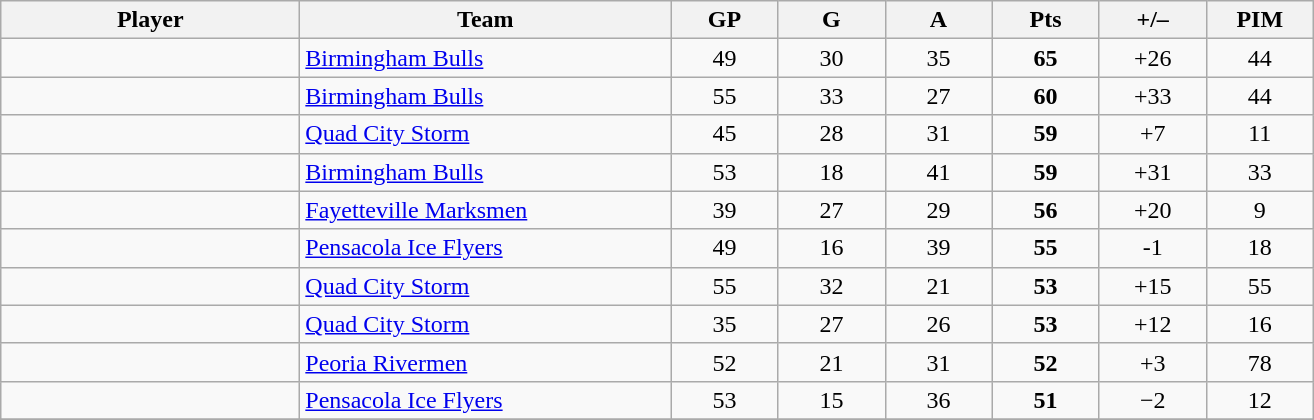<table class="wikitable sortable" style="text-align:center">
<tr>
<th style="width:12em">Player</th>
<th style="width:15em">Team</th>
<th style="width:4em">GP</th>
<th style="width:4em">G</th>
<th style="width:4em">A</th>
<th style="width:4em">Pts</th>
<th style="width:4em">+/–</th>
<th style="width:4em">PIM</th>
</tr>
<tr>
<td align=left></td>
<td align=left><a href='#'>Birmingham Bulls</a></td>
<td>49</td>
<td>30</td>
<td>35</td>
<td><strong>65</strong></td>
<td>+26</td>
<td>44</td>
</tr>
<tr>
<td align=left></td>
<td align=left><a href='#'>Birmingham Bulls</a></td>
<td>55</td>
<td>33</td>
<td>27</td>
<td><strong>60</strong></td>
<td>+33</td>
<td>44</td>
</tr>
<tr>
<td align=left></td>
<td align=left><a href='#'>Quad City Storm</a></td>
<td>45</td>
<td>28</td>
<td>31</td>
<td><strong>59</strong></td>
<td>+7</td>
<td>11</td>
</tr>
<tr>
<td align=left></td>
<td align=left><a href='#'>Birmingham Bulls</a></td>
<td>53</td>
<td>18</td>
<td>41</td>
<td><strong>59</strong></td>
<td>+31</td>
<td>33</td>
</tr>
<tr>
<td align=left></td>
<td align=left><a href='#'>Fayetteville Marksmen</a></td>
<td>39</td>
<td>27</td>
<td>29</td>
<td><strong>56</strong></td>
<td>+20</td>
<td>9</td>
</tr>
<tr>
<td align=left></td>
<td align=left><a href='#'>Pensacola Ice Flyers</a></td>
<td>49</td>
<td>16</td>
<td>39</td>
<td><strong>55</strong></td>
<td>-1</td>
<td>18</td>
</tr>
<tr>
<td align=left></td>
<td align=left><a href='#'>Quad City Storm</a></td>
<td>55</td>
<td>32</td>
<td>21</td>
<td><strong>53</strong></td>
<td>+15</td>
<td>55</td>
</tr>
<tr>
<td align=left></td>
<td align=left><a href='#'>Quad City Storm</a></td>
<td>35</td>
<td>27</td>
<td>26</td>
<td><strong>53</strong></td>
<td>+12</td>
<td>16</td>
</tr>
<tr>
<td align=left></td>
<td align=left><a href='#'>Peoria Rivermen</a></td>
<td>52</td>
<td>21</td>
<td>31</td>
<td><strong>52</strong></td>
<td>+3</td>
<td>78</td>
</tr>
<tr>
<td align=left></td>
<td align=left><a href='#'>Pensacola Ice Flyers</a></td>
<td>53</td>
<td>15</td>
<td>36</td>
<td><strong>51</strong></td>
<td>−2</td>
<td>12</td>
</tr>
<tr>
</tr>
</table>
